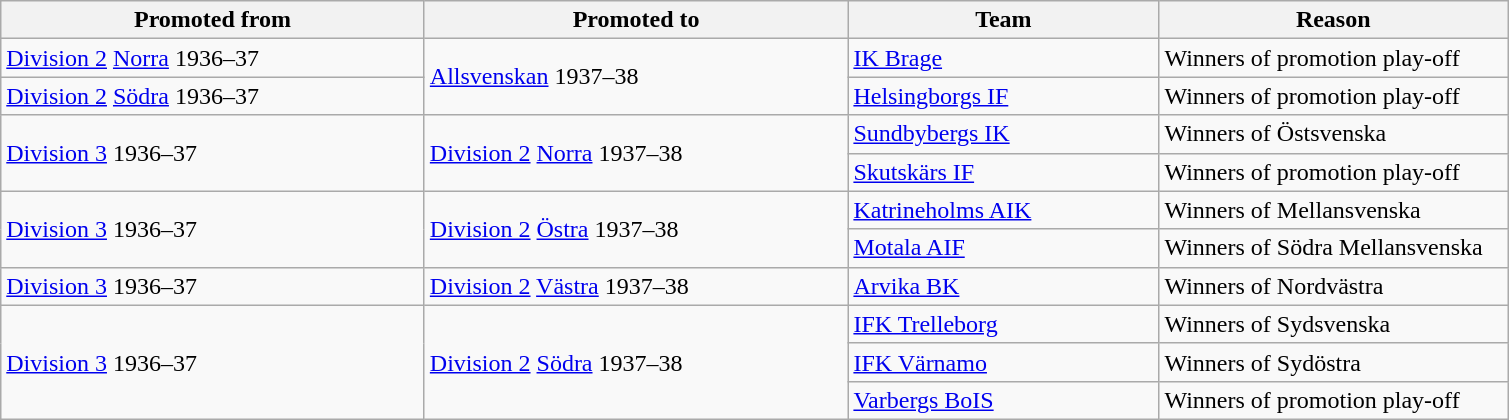<table class="wikitable" style="text-align: left;">
<tr>
<th style="width: 275px;">Promoted from</th>
<th style="width: 275px;">Promoted to</th>
<th style="width: 200px;">Team</th>
<th style="width: 225px;">Reason</th>
</tr>
<tr>
<td><a href='#'>Division 2</a> <a href='#'>Norra</a> 1936–37</td>
<td rowspan=2><a href='#'>Allsvenskan</a> 1937–38</td>
<td><a href='#'>IK Brage</a></td>
<td>Winners of promotion play-off</td>
</tr>
<tr>
<td><a href='#'>Division 2</a> <a href='#'>Södra</a> 1936–37</td>
<td><a href='#'>Helsingborgs IF</a></td>
<td>Winners of promotion play-off</td>
</tr>
<tr>
<td rowspan=2><a href='#'>Division 3</a> 1936–37</td>
<td rowspan=2><a href='#'>Division 2</a> <a href='#'>Norra</a> 1937–38</td>
<td><a href='#'>Sundbybergs IK</a></td>
<td>Winners of Östsvenska</td>
</tr>
<tr>
<td><a href='#'>Skutskärs IF</a></td>
<td>Winners of promotion play-off</td>
</tr>
<tr>
<td rowspan=2><a href='#'>Division 3</a> 1936–37</td>
<td rowspan=2><a href='#'>Division 2</a> <a href='#'>Östra</a> 1937–38</td>
<td><a href='#'>Katrineholms AIK</a></td>
<td>Winners of Mellansvenska</td>
</tr>
<tr>
<td><a href='#'>Motala AIF</a></td>
<td>Winners of Södra Mellansvenska</td>
</tr>
<tr>
<td><a href='#'>Division 3</a> 1936–37</td>
<td><a href='#'>Division 2</a> <a href='#'>Västra</a> 1937–38</td>
<td><a href='#'>Arvika BK</a></td>
<td>Winners of Nordvästra</td>
</tr>
<tr>
<td rowspan=3><a href='#'>Division 3</a> 1936–37</td>
<td rowspan=3><a href='#'>Division 2</a> <a href='#'>Södra</a> 1937–38</td>
<td><a href='#'>IFK Trelleborg</a></td>
<td>Winners of Sydsvenska</td>
</tr>
<tr>
<td><a href='#'>IFK Värnamo</a></td>
<td>Winners of Sydöstra</td>
</tr>
<tr>
<td><a href='#'>Varbergs BoIS</a></td>
<td>Winners of promotion play-off</td>
</tr>
</table>
